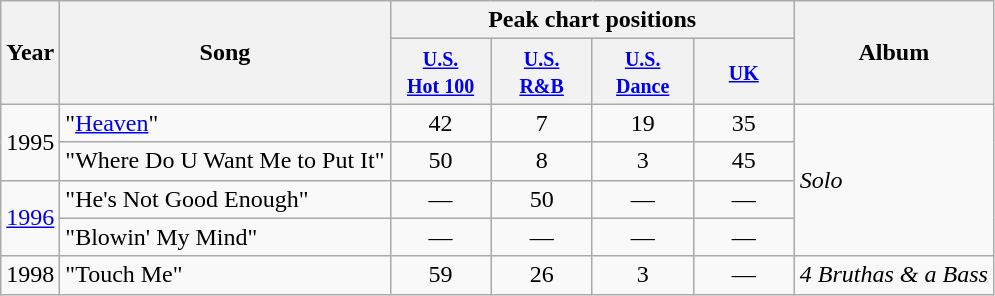<table class="wikitable">
<tr>
<th align=center rowspan=2>Year</th>
<th align=center rowspan=2>Song</th>
<th align=center colspan=4>Peak chart positions</th>
<th align=center rowspan=2>Album</th>
</tr>
<tr>
<th width=60><small><a href='#'>U.S.<br>Hot 100</a></small></th>
<th width=60><small><a href='#'>U.S.<br>R&B</a></small></th>
<th width=60><small><a href='#'>U.S.<br>Dance</a></small></th>
<th width=60><small><a href='#'>UK</a></small></th>
</tr>
<tr>
<td align=left valign=center rowspan=2>1995</td>
<td align=left valign=top>"<a href='#'>Heaven</a>"</td>
<td align=center valign=center>42</td>
<td align=center valign=center>7</td>
<td align=center valign=center>19</td>
<td align=center valign=center>35</td>
<td align=left valign=center rowspan=4><em>Solo</em></td>
</tr>
<tr>
<td align=left valign=top>"Where Do U Want Me to Put It"</td>
<td align=center valign=center>50</td>
<td align=center valign=center>8</td>
<td align=center valign=center>3</td>
<td align=center valign=center>45</td>
</tr>
<tr>
<td align=left valign=center rowspan=2><a href='#'>1996</a></td>
<td align=left valign=top>"He's Not Good Enough"</td>
<td align=center valign=center>—</td>
<td align=center valign=center>50</td>
<td align=center valign=center>—</td>
<td align=center valign=center>—</td>
</tr>
<tr>
<td align=left valign=top>"Blowin' My Mind"</td>
<td align=center valign=center>—</td>
<td align=center valign=center>—</td>
<td align=center valign=center>—</td>
<td align=center valign=center>—</td>
</tr>
<tr>
<td align=left valign=center>1998</td>
<td align=left valign=top>"Touch Me"</td>
<td align=center valign=center>59</td>
<td align=center valign=center>26</td>
<td align=center valign=center>3</td>
<td align=center valign=center>—</td>
<td align=left valign=center><em>4 Bruthas & a Bass</em></td>
</tr>
</table>
